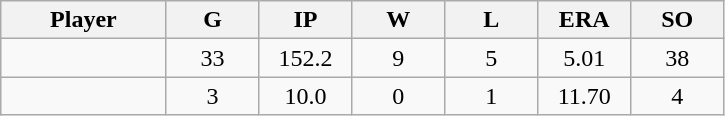<table class="wikitable sortable">
<tr>
<th bgcolor="#DDDDFF" width="16%">Player</th>
<th bgcolor="#DDDDFF" width="9%">G</th>
<th bgcolor="#DDDDFF" width="9%">IP</th>
<th bgcolor="#DDDDFF" width="9%">W</th>
<th bgcolor="#DDDDFF" width="9%">L</th>
<th bgcolor="#DDDDFF" width="9%">ERA</th>
<th bgcolor="#DDDDFF" width="9%">SO</th>
</tr>
<tr align="center">
<td></td>
<td>33</td>
<td>152.2</td>
<td>9</td>
<td>5</td>
<td>5.01</td>
<td>38</td>
</tr>
<tr align="center">
<td></td>
<td>3</td>
<td>10.0</td>
<td>0</td>
<td>1</td>
<td>11.70</td>
<td>4</td>
</tr>
</table>
